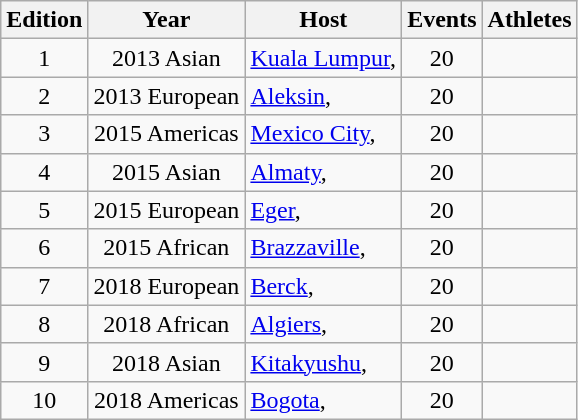<table class="wikitable">
<tr>
<th>Edition</th>
<th>Year</th>
<th>Host</th>
<th>Events</th>
<th>Athletes</th>
</tr>
<tr>
<td align=center>1</td>
<td align=center>2013 Asian</td>
<td><a href='#'>Kuala Lumpur</a>, </td>
<td align=center>20</td>
<td align=center></td>
</tr>
<tr>
<td align=center>2</td>
<td align=center>2013 European</td>
<td><a href='#'>Aleksin</a>, </td>
<td align=center>20</td>
<td align=center></td>
</tr>
<tr>
<td align=center>3</td>
<td align=center>2015 Americas</td>
<td><a href='#'>Mexico City</a>, </td>
<td align=center>20</td>
<td align=center></td>
</tr>
<tr>
<td align=center>4</td>
<td align=center>2015 Asian</td>
<td><a href='#'>Almaty</a>, </td>
<td align=center>20</td>
<td align=center></td>
</tr>
<tr>
<td align=center>5</td>
<td align=center>2015 European</td>
<td><a href='#'>Eger</a>, </td>
<td align=center>20</td>
<td align=center></td>
</tr>
<tr>
<td align=center>6</td>
<td align=center>2015 African</td>
<td><a href='#'>Brazzaville</a>, </td>
<td align=center>20</td>
<td align=center></td>
</tr>
<tr>
<td align=center>7</td>
<td align=center>2018 European</td>
<td><a href='#'>Berck</a>, </td>
<td align=center>20</td>
<td align=center></td>
</tr>
<tr>
<td align=center>8</td>
<td align=center>2018 African</td>
<td><a href='#'>Algiers</a>, </td>
<td align=center>20</td>
<td align=center></td>
</tr>
<tr>
<td align=center>9</td>
<td align=center>2018 Asian</td>
<td><a href='#'>Kitakyushu</a>, </td>
<td align=center>20</td>
<td align=center></td>
</tr>
<tr>
<td align=center>10</td>
<td align=center>2018 Americas</td>
<td><a href='#'>Bogota</a>, </td>
<td align=center>20</td>
<td align=center></td>
</tr>
</table>
